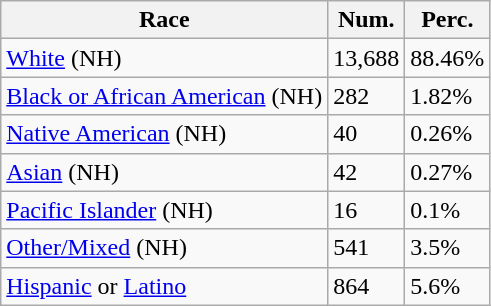<table class="wikitable">
<tr>
<th>Race</th>
<th>Num.</th>
<th>Perc.</th>
</tr>
<tr>
<td><a href='#'>White</a> (NH)</td>
<td>13,688</td>
<td>88.46%</td>
</tr>
<tr>
<td><a href='#'>Black or African American</a> (NH)</td>
<td>282</td>
<td>1.82%</td>
</tr>
<tr>
<td><a href='#'>Native American</a> (NH)</td>
<td>40</td>
<td>0.26%</td>
</tr>
<tr>
<td><a href='#'>Asian</a> (NH)</td>
<td>42</td>
<td>0.27%</td>
</tr>
<tr>
<td><a href='#'>Pacific Islander</a> (NH)</td>
<td>16</td>
<td>0.1%</td>
</tr>
<tr>
<td><a href='#'>Other/Mixed</a> (NH)</td>
<td>541</td>
<td>3.5%</td>
</tr>
<tr>
<td><a href='#'>Hispanic</a> or <a href='#'>Latino</a></td>
<td>864</td>
<td>5.6%</td>
</tr>
</table>
